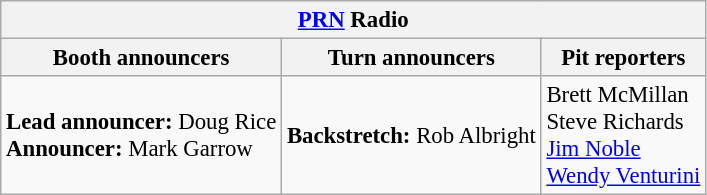<table class="wikitable" style="font-size: 95%;">
<tr>
<th colspan="3"><a href='#'>PRN</a> Radio</th>
</tr>
<tr>
<th>Booth announcers</th>
<th>Turn announcers</th>
<th>Pit reporters</th>
</tr>
<tr>
<td><strong>Lead announcer:</strong> Doug Rice<br><strong>Announcer:</strong> Mark Garrow</td>
<td><strong>Backstretch:</strong> Rob Albright</td>
<td>Brett McMillan<br>Steve Richards<br><a href='#'>Jim Noble</a><br><a href='#'>Wendy Venturini</a></td>
</tr>
</table>
